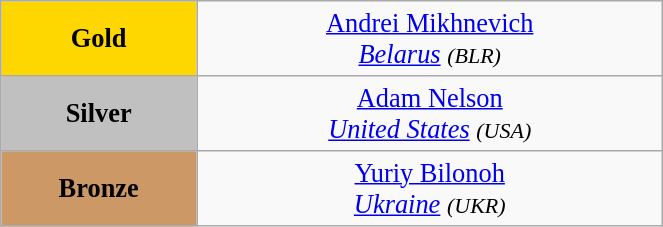<table class="wikitable" style=" text-align:center; font-size:110%;" width="35%">
<tr>
<td bgcolor="gold"><strong>Gold</strong></td>
<td> <a href='#'>Andrei Mikhnevich</a><br><em><a href='#'>Belarus</a> <small>(BLR)</small></em></td>
</tr>
<tr>
<td bgcolor="silver"><strong>Silver</strong></td>
<td> <a href='#'>Adam Nelson</a><br><em><a href='#'>United States</a> <small>(USA)</small></em></td>
</tr>
<tr>
<td bgcolor="CC9966"><strong>Bronze</strong></td>
<td> <a href='#'>Yuriy Bilonoh</a><br><em><a href='#'>Ukraine</a> <small>(UKR)</small></em></td>
</tr>
</table>
